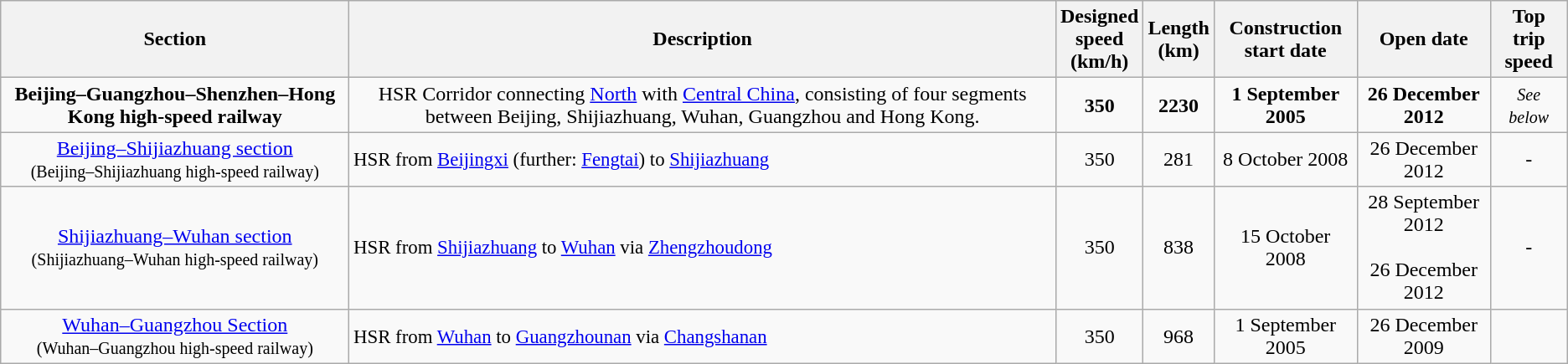<table class="wikitable sortable" style="font-size:100%;text-align: center;">
<tr>
<th width="270">Section</th>
<th>Description</th>
<th>Designed<br>speed<br>(km/h)<br></th>
<th>Length<br>(km)<br></th>
<th>Construction<br>start date<br></th>
<th>Open date<br></th>
<th>Top<br>trip speed</th>
</tr>
<tr>
<td><strong>Beijing–Guangzhou–Shenzhen–Hong Kong high-speed railway</strong><br></td>
<td>HSR Corridor connecting <a href='#'>North</a> with <a href='#'>Central China</a>, consisting of four segments between Beijing, Shijiazhuang, Wuhan, Guangzhou and Hong Kong.</td>
<td><strong>350</strong></td>
<td><strong>2230</strong></td>
<td><strong>1 September 2005</strong></td>
<td><strong>26 December 2012</strong></td>
<td><em><small>See<br>below</small></em></td>
</tr>
<tr>
<td><a href='#'>Beijing–Shijiazhuang section</a><br><small>(Beijing–Shijiazhuang high-speed railway)</small></td>
<td style="font-size:95%; text-align:left">HSR from <a href='#'>Beijingxi</a> (further: <a href='#'>Fengtai</a>) to <a href='#'>Shijiazhuang</a></td>
<td>350</td>
<td>281</td>
<td>8 October 2008</td>
<td>26 December 2012</td>
<td>-</td>
</tr>
<tr>
<td><a href='#'>Shijiazhuang–Wuhan section</a><br><small>(Shijiazhuang–Wuhan high-speed railway)</small><br></td>
<td style="font-size:95%; text-align:left">HSR from <a href='#'>Shijiazhuang</a> to <a href='#'>Wuhan</a> via <a href='#'>Zhengzhoudong</a></td>
<td>350</td>
<td>838</td>
<td>15 October 2008</td>
<td>28 September 2012<br><br>26 December 2012<br></td>
<td>-</td>
</tr>
<tr>
<td><a href='#'>Wuhan–Guangzhou Section</a><br><small>(Wuhan–Guangzhou high-speed railway)</small><br></td>
<td style="font-size:95%; text-align:left">HSR from <a href='#'>Wuhan</a> to <a href='#'>Guangzhounan</a> via <a href='#'>Changshanan</a></td>
<td>350</td>
<td>968</td>
<td>1 September 2005</td>
<td>26 December 2009</td>
<td></td>
</tr>
</table>
